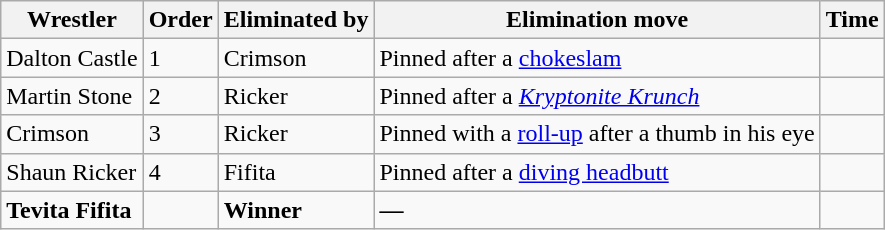<table class="wikitable" border="1">
<tr>
<th>Wrestler</th>
<th>Order</th>
<th>Eliminated by</th>
<th>Elimination move</th>
<th>Time</th>
</tr>
<tr>
<td>Dalton Castle</td>
<td>1</td>
<td>Crimson</td>
<td>Pinned after a <a href='#'>chokeslam</a></td>
<td></td>
</tr>
<tr>
<td>Martin Stone</td>
<td>2</td>
<td>Ricker</td>
<td>Pinned after a <em><a href='#'>Kryptonite Krunch</a></em></td>
<td></td>
</tr>
<tr>
<td>Crimson</td>
<td>3</td>
<td>Ricker</td>
<td>Pinned with a <a href='#'>roll-up</a> after a thumb in his eye</td>
<td></td>
</tr>
<tr>
<td>Shaun Ricker</td>
<td>4</td>
<td>Fifita</td>
<td>Pinned after a <a href='#'>diving headbutt</a></td>
<td></td>
</tr>
<tr>
<td><strong>Tevita Fifita</strong></td>
<td><strong></strong></td>
<td><strong>Winner</strong></td>
<td><strong>—</strong></td>
<td></td>
</tr>
</table>
